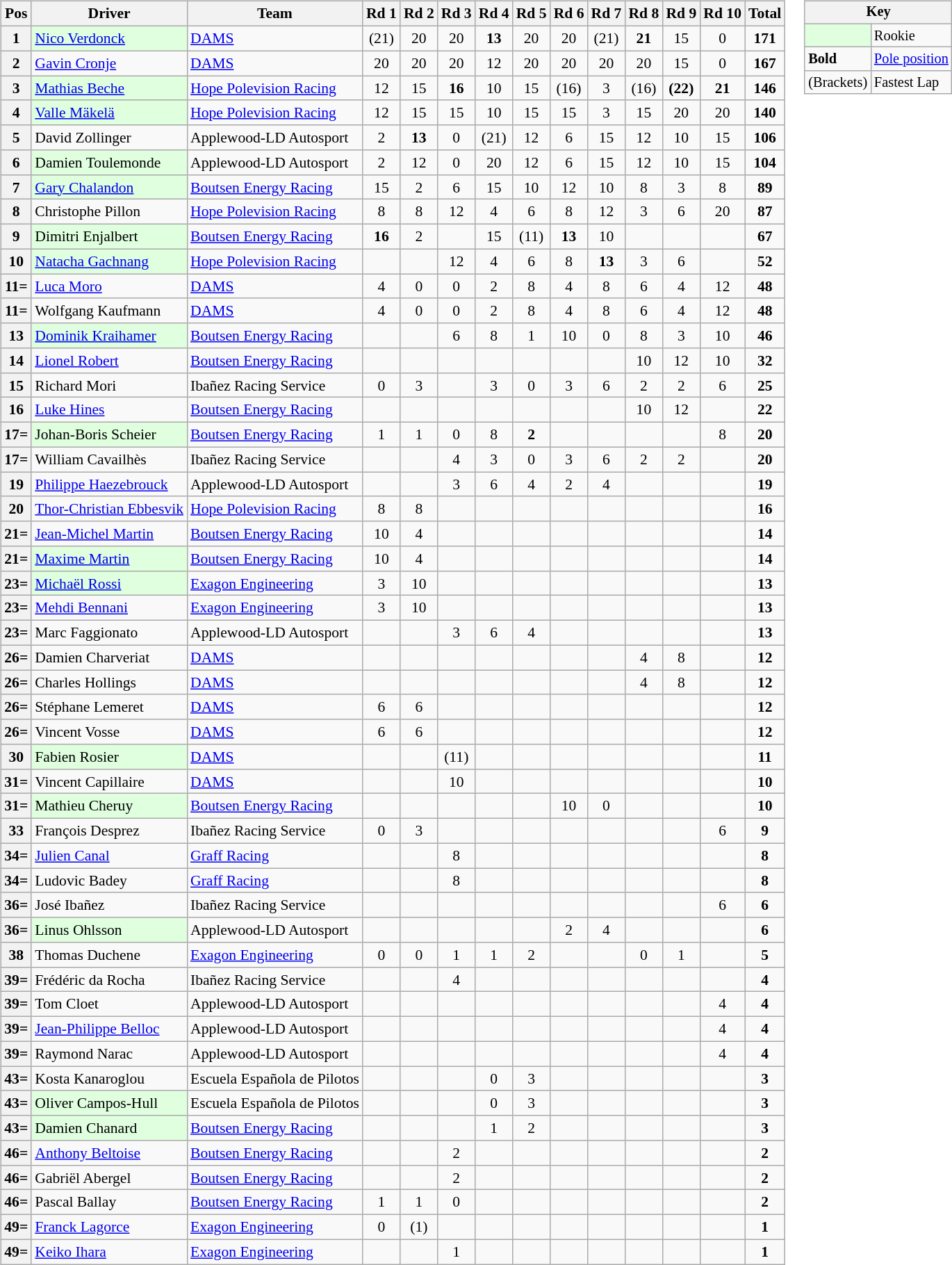<table>
<tr>
<td><br><table class="wikitable" style="font-size: 90%;">
<tr>
<th>Pos</th>
<th>Driver</th>
<th>Team</th>
<th>Rd 1</th>
<th>Rd 2</th>
<th>Rd 3</th>
<th>Rd 4</th>
<th>Rd 5</th>
<th>Rd 6</th>
<th>Rd 7</th>
<th>Rd 8</th>
<th>Rd 9</th>
<th>Rd 10</th>
<th>Total</th>
</tr>
<tr>
<th>1</th>
<td style="background:#dfffdf;"> <a href='#'>Nico Verdonck</a></td>
<td> <a href='#'>DAMS</a></td>
<td align="center">(21)</td>
<td align="center">20</td>
<td align="center">20</td>
<td align="center"><strong>13</strong></td>
<td align="center">20</td>
<td align="center">20</td>
<td align="center">(21)</td>
<td align="center"><strong>21</strong></td>
<td align="center">15</td>
<td align="center">0</td>
<td align="center"><strong>171</strong></td>
</tr>
<tr>
<th>2</th>
<td> <a href='#'>Gavin Cronje</a></td>
<td> <a href='#'>DAMS</a></td>
<td align="center">20</td>
<td align="center">20</td>
<td align="center">20</td>
<td align="center">12</td>
<td align="center">20</td>
<td align="center">20</td>
<td align="center">20</td>
<td align="center">20</td>
<td align="center">15</td>
<td align="center">0</td>
<td align="center"><strong>167</strong></td>
</tr>
<tr>
<th>3</th>
<td style="background:#dfffdf;"> <a href='#'>Mathias Beche</a></td>
<td> <a href='#'>Hope Polevision Racing</a></td>
<td align="center">12</td>
<td align="center">15</td>
<td align="center"><strong>16</strong></td>
<td align="center">10</td>
<td align="center">15</td>
<td align="center">(16)</td>
<td align="center">3</td>
<td align="center">(16)</td>
<td align="center"><strong>(22)</strong></td>
<td align="center"><strong>21</strong></td>
<td align="center"><strong>146</strong></td>
</tr>
<tr>
<th>4</th>
<td style="background:#dfffdf;"> <a href='#'>Valle Mäkelä</a></td>
<td> <a href='#'>Hope Polevision Racing</a></td>
<td align="center">12</td>
<td align="center">15</td>
<td align="center">15</td>
<td align="center">10</td>
<td align="center">15</td>
<td align="center">15</td>
<td align="center">3</td>
<td align="center">15</td>
<td align="center">20</td>
<td align="center">20</td>
<td align="center"><strong>140</strong></td>
</tr>
<tr>
<th>5</th>
<td> David Zollinger</td>
<td> Applewood-LD Autosport</td>
<td align="center">2</td>
<td align="center"><strong>13</strong></td>
<td align="center">0</td>
<td align="center">(21)</td>
<td align="center">12</td>
<td align="center">6</td>
<td align="center">15</td>
<td align="center">12</td>
<td align="center">10</td>
<td align="center">15</td>
<td align="center"><strong>106</strong></td>
</tr>
<tr>
<th>6</th>
<td style="background:#dfffdf;"> Damien Toulemonde</td>
<td> Applewood-LD Autosport</td>
<td align="center">2</td>
<td align="center">12</td>
<td align="center">0</td>
<td align="center">20</td>
<td align="center">12</td>
<td align="center">6</td>
<td align="center">15</td>
<td align="center">12</td>
<td align="center">10</td>
<td align="center">15</td>
<td align="center"><strong>104</strong></td>
</tr>
<tr>
<th>7</th>
<td style="background:#dfffdf;"> <a href='#'>Gary Chalandon</a></td>
<td> <a href='#'>Boutsen Energy Racing</a></td>
<td align="center">15</td>
<td align="center">2</td>
<td align="center">6</td>
<td align="center">15</td>
<td align="center">10</td>
<td align="center">12</td>
<td align="center">10</td>
<td align="center">8</td>
<td align="center">3</td>
<td align="center">8</td>
<td align="center"><strong>89</strong></td>
</tr>
<tr>
<th>8</th>
<td> Christophe Pillon</td>
<td> <a href='#'>Hope Polevision Racing</a></td>
<td align="center">8</td>
<td align="center">8</td>
<td align="center">12</td>
<td align="center">4</td>
<td align="center">6</td>
<td align="center">8</td>
<td align="center">12</td>
<td align="center">3</td>
<td align="center">6</td>
<td align="center">20</td>
<td align="center"><strong>87</strong></td>
</tr>
<tr>
<th>9</th>
<td style="background:#dfffdf;"> Dimitri Enjalbert</td>
<td> <a href='#'>Boutsen Energy Racing</a></td>
<td align="center"><strong>16</strong></td>
<td align="center">2</td>
<td></td>
<td align="center">15</td>
<td align="center">(11)</td>
<td align="center"><strong>13</strong></td>
<td align="center">10</td>
<td></td>
<td></td>
<td></td>
<td align="center"><strong>67</strong></td>
</tr>
<tr>
<th>10</th>
<td style="background:#dfffdf;"> <a href='#'>Natacha Gachnang</a></td>
<td> <a href='#'>Hope Polevision Racing</a></td>
<td></td>
<td></td>
<td align="center">12</td>
<td align="center">4</td>
<td align="center">6</td>
<td align="center">8</td>
<td align="center"><strong>13</strong></td>
<td align="center">3</td>
<td align="center">6</td>
<td align="center"></td>
<td align="center"><strong>52</strong></td>
</tr>
<tr>
<th>11=</th>
<td> <a href='#'>Luca Moro</a></td>
<td> <a href='#'>DAMS</a></td>
<td align="center">4</td>
<td align="center">0</td>
<td align="center">0</td>
<td align="center">2</td>
<td align="center">8</td>
<td align="center">4</td>
<td align="center">8</td>
<td align="center">6</td>
<td align="center">4</td>
<td align="center">12</td>
<td align="center"><strong>48</strong></td>
</tr>
<tr>
<th>11=</th>
<td> Wolfgang Kaufmann</td>
<td> <a href='#'>DAMS</a></td>
<td align="center">4</td>
<td align="center">0</td>
<td align="center">0</td>
<td align="center">2</td>
<td align="center">8</td>
<td align="center">4</td>
<td align="center">8</td>
<td align="center">6</td>
<td align="center">4</td>
<td align="center">12</td>
<td align="center"><strong>48</strong></td>
</tr>
<tr>
<th>13</th>
<td style="background:#dfffdf;"> <a href='#'>Dominik Kraihamer</a></td>
<td> <a href='#'>Boutsen Energy Racing</a></td>
<td></td>
<td></td>
<td align="center">6</td>
<td align="center">8</td>
<td align="center">1</td>
<td align="center">10</td>
<td align="center">0</td>
<td align="center">8</td>
<td align="center">3</td>
<td align="center">10</td>
<td align="center"><strong>46</strong></td>
</tr>
<tr>
<th>14</th>
<td> <a href='#'>Lionel Robert</a></td>
<td> <a href='#'>Boutsen Energy Racing</a></td>
<td></td>
<td></td>
<td></td>
<td></td>
<td></td>
<td></td>
<td></td>
<td align="center">10</td>
<td align="center">12</td>
<td align="center">10</td>
<td align="center"><strong>32</strong></td>
</tr>
<tr>
<th>15</th>
<td> Richard Mori</td>
<td> Ibañez Racing Service</td>
<td align="center">0</td>
<td align="center">3</td>
<td></td>
<td align="center">3</td>
<td align="center">0</td>
<td align="center">3</td>
<td align="center">6</td>
<td align="center">2</td>
<td align="center">2</td>
<td align="center">6</td>
<td align="center"><strong>25</strong></td>
</tr>
<tr>
<th>16</th>
<td> <a href='#'>Luke Hines</a></td>
<td> <a href='#'>Boutsen Energy Racing</a></td>
<td></td>
<td></td>
<td></td>
<td></td>
<td></td>
<td></td>
<td></td>
<td align="center">10</td>
<td align="center">12</td>
<td></td>
<td align="center"><strong>22</strong></td>
</tr>
<tr>
<th>17=</th>
<td style="background:#dfffdf;"> Johan-Boris Scheier</td>
<td> <a href='#'>Boutsen Energy Racing</a></td>
<td align="center">1</td>
<td align="center">1</td>
<td align="center">0</td>
<td align="center">8</td>
<td align="center"><strong>2</strong></td>
<td></td>
<td></td>
<td></td>
<td></td>
<td align="center">8</td>
<td align="center"><strong>20</strong></td>
</tr>
<tr>
<th>17=</th>
<td> William Cavailhès</td>
<td> Ibañez Racing Service</td>
<td></td>
<td></td>
<td align="center">4</td>
<td align="center">3</td>
<td align="center">0</td>
<td align="center">3</td>
<td align="center">6</td>
<td align="center">2</td>
<td align="center">2</td>
<td align="center"></td>
<td align="center"><strong>20</strong></td>
</tr>
<tr>
<th>19</th>
<td> <a href='#'>Philippe Haezebrouck</a></td>
<td> Applewood-LD Autosport</td>
<td></td>
<td></td>
<td align="center">3</td>
<td align="center">6</td>
<td align="center">4</td>
<td align="center">2</td>
<td align="center">4</td>
<td></td>
<td></td>
<td></td>
<td align="center"><strong>19</strong></td>
</tr>
<tr>
<th>20</th>
<td> <a href='#'>Thor-Christian Ebbesvik</a></td>
<td> <a href='#'>Hope Polevision Racing</a></td>
<td align="center">8</td>
<td align="center">8</td>
<td></td>
<td></td>
<td></td>
<td></td>
<td></td>
<td></td>
<td></td>
<td></td>
<td align="center"><strong>16</strong></td>
</tr>
<tr>
<th>21=</th>
<td> <a href='#'>Jean-Michel Martin</a></td>
<td> <a href='#'>Boutsen Energy Racing</a></td>
<td align="center">10</td>
<td align="center">4</td>
<td></td>
<td></td>
<td></td>
<td></td>
<td></td>
<td></td>
<td></td>
<td></td>
<td align="center"><strong>14</strong></td>
</tr>
<tr>
<th>21=</th>
<td style="background:#dfffdf;"> <a href='#'>Maxime Martin</a></td>
<td> <a href='#'>Boutsen Energy Racing</a></td>
<td align="center">10</td>
<td align="center">4</td>
<td></td>
<td></td>
<td></td>
<td></td>
<td></td>
<td></td>
<td></td>
<td></td>
<td align="center"><strong>14</strong></td>
</tr>
<tr>
<th>23=</th>
<td style="background:#dfffdf;"> <a href='#'>Michaël Rossi</a></td>
<td> <a href='#'>Exagon Engineering</a></td>
<td align="center">3</td>
<td align="center">10</td>
<td></td>
<td></td>
<td></td>
<td></td>
<td></td>
<td></td>
<td></td>
<td></td>
<td align="center"><strong>13</strong></td>
</tr>
<tr>
<th>23=</th>
<td> <a href='#'>Mehdi Bennani</a></td>
<td> <a href='#'>Exagon Engineering</a></td>
<td align="center">3</td>
<td align="center">10</td>
<td></td>
<td></td>
<td></td>
<td></td>
<td></td>
<td></td>
<td></td>
<td></td>
<td align="center"><strong>13</strong></td>
</tr>
<tr>
<th>23=</th>
<td> Marc Faggionato</td>
<td> Applewood-LD Autosport</td>
<td></td>
<td></td>
<td align="center">3</td>
<td align="center">6</td>
<td align="center">4</td>
<td></td>
<td></td>
<td></td>
<td></td>
<td></td>
<td align="center"><strong>13</strong></td>
</tr>
<tr>
<th>26=</th>
<td> Damien Charveriat</td>
<td> <a href='#'>DAMS</a></td>
<td></td>
<td></td>
<td></td>
<td></td>
<td></td>
<td></td>
<td></td>
<td align="center">4</td>
<td align="center">8</td>
<td></td>
<td align="center"><strong>12</strong></td>
</tr>
<tr>
<th>26=</th>
<td> Charles Hollings</td>
<td> <a href='#'>DAMS</a></td>
<td></td>
<td></td>
<td></td>
<td></td>
<td></td>
<td></td>
<td></td>
<td align="center">4</td>
<td align="center">8</td>
<td></td>
<td align="center"><strong>12</strong></td>
</tr>
<tr>
<th>26=</th>
<td> Stéphane Lemeret</td>
<td> <a href='#'>DAMS</a></td>
<td align="center">6</td>
<td align="center">6</td>
<td></td>
<td></td>
<td></td>
<td></td>
<td></td>
<td></td>
<td></td>
<td></td>
<td align="center"><strong>12</strong></td>
</tr>
<tr>
<th>26=</th>
<td> Vincent Vosse</td>
<td> <a href='#'>DAMS</a></td>
<td align="center">6</td>
<td align="center">6</td>
<td></td>
<td></td>
<td></td>
<td></td>
<td></td>
<td></td>
<td></td>
<td></td>
<td align="center"><strong>12</strong></td>
</tr>
<tr>
<th>30</th>
<td style="background:#dfffdf;"> Fabien Rosier</td>
<td> <a href='#'>DAMS</a></td>
<td></td>
<td></td>
<td align="center">(11)</td>
<td></td>
<td></td>
<td></td>
<td></td>
<td></td>
<td></td>
<td></td>
<td align="center"><strong>11</strong></td>
</tr>
<tr>
<th>31=</th>
<td> Vincent Capillaire</td>
<td> <a href='#'>DAMS</a></td>
<td></td>
<td></td>
<td align="center">10</td>
<td></td>
<td></td>
<td></td>
<td></td>
<td></td>
<td></td>
<td></td>
<td align="center"><strong>10</strong></td>
</tr>
<tr>
<th>31=</th>
<td style="background:#dfffdf;"> Mathieu Cheruy</td>
<td> <a href='#'>Boutsen Energy Racing</a></td>
<td></td>
<td></td>
<td></td>
<td></td>
<td></td>
<td align="center">10</td>
<td align="center">0</td>
<td></td>
<td></td>
<td></td>
<td align="center"><strong>10</strong></td>
</tr>
<tr>
<th>33</th>
<td> François Desprez</td>
<td> Ibañez Racing Service</td>
<td align="center">0</td>
<td align="center">3</td>
<td></td>
<td></td>
<td></td>
<td></td>
<td></td>
<td></td>
<td></td>
<td align="center">6</td>
<td align="center"><strong>9</strong></td>
</tr>
<tr>
<th>34=</th>
<td> <a href='#'>Julien Canal</a></td>
<td> <a href='#'>Graff Racing</a></td>
<td></td>
<td></td>
<td align="center">8</td>
<td></td>
<td></td>
<td></td>
<td></td>
<td></td>
<td></td>
<td></td>
<td align="center"><strong>8</strong></td>
</tr>
<tr>
<th>34=</th>
<td> Ludovic Badey</td>
<td> <a href='#'>Graff Racing</a></td>
<td></td>
<td></td>
<td align="center">8</td>
<td></td>
<td></td>
<td></td>
<td></td>
<td></td>
<td></td>
<td></td>
<td align="center"><strong>8</strong></td>
</tr>
<tr>
<th>36=</th>
<td> José Ibañez</td>
<td> Ibañez Racing Service</td>
<td></td>
<td></td>
<td></td>
<td></td>
<td></td>
<td></td>
<td></td>
<td></td>
<td></td>
<td align="center">6</td>
<td align="center"><strong>6</strong></td>
</tr>
<tr>
<th>36=</th>
<td style="background:#dfffdf;"> Linus Ohlsson</td>
<td> Applewood-LD Autosport</td>
<td></td>
<td></td>
<td></td>
<td></td>
<td></td>
<td align="center">2</td>
<td align="center">4</td>
<td></td>
<td></td>
<td></td>
<td align="center"><strong>6</strong></td>
</tr>
<tr>
<th>38</th>
<td> Thomas Duchene</td>
<td> <a href='#'>Exagon Engineering</a></td>
<td align="center">0</td>
<td align="center">0</td>
<td align="center">1</td>
<td align="center">1</td>
<td align="center">2</td>
<td></td>
<td></td>
<td align="center">0</td>
<td align="center">1</td>
<td align="center"></td>
<td align="center"><strong>5</strong></td>
</tr>
<tr>
<th>39=</th>
<td> Frédéric da Rocha</td>
<td> Ibañez Racing Service</td>
<td></td>
<td></td>
<td align="center">4</td>
<td></td>
<td></td>
<td></td>
<td></td>
<td></td>
<td></td>
<td></td>
<td align="center"><strong>4</strong></td>
</tr>
<tr>
<th>39=</th>
<td> Tom Cloet</td>
<td> Applewood-LD Autosport</td>
<td></td>
<td></td>
<td></td>
<td></td>
<td></td>
<td></td>
<td></td>
<td></td>
<td></td>
<td align="center">4</td>
<td align="center"><strong>4</strong></td>
</tr>
<tr>
<th>39=</th>
<td> <a href='#'>Jean-Philippe Belloc</a></td>
<td> Applewood-LD Autosport</td>
<td></td>
<td></td>
<td></td>
<td></td>
<td></td>
<td></td>
<td></td>
<td></td>
<td></td>
<td align="center">4</td>
<td align="center"><strong>4</strong></td>
</tr>
<tr>
<th>39=</th>
<td> Raymond Narac</td>
<td> Applewood-LD Autosport</td>
<td></td>
<td></td>
<td></td>
<td></td>
<td></td>
<td></td>
<td></td>
<td></td>
<td></td>
<td align="center">4</td>
<td align="center"><strong>4</strong></td>
</tr>
<tr>
<th>43=</th>
<td> Kosta Kanaroglou</td>
<td> Escuela Española de Pilotos</td>
<td></td>
<td></td>
<td></td>
<td align="center">0</td>
<td align="center">3</td>
<td></td>
<td></td>
<td></td>
<td></td>
<td></td>
<td align="center"><strong>3</strong></td>
</tr>
<tr>
<th>43=</th>
<td style="background:#dfffdf;"> Oliver Campos-Hull</td>
<td> Escuela Española de Pilotos</td>
<td></td>
<td></td>
<td></td>
<td align="center">0</td>
<td align="center">3</td>
<td></td>
<td></td>
<td></td>
<td></td>
<td></td>
<td align="center"><strong>3</strong></td>
</tr>
<tr>
<th>43=</th>
<td style="background:#dfffdf;"> Damien Chanard</td>
<td> <a href='#'>Boutsen Energy Racing</a></td>
<td></td>
<td></td>
<td></td>
<td align="center">1</td>
<td align="center">2</td>
<td></td>
<td></td>
<td></td>
<td></td>
<td></td>
<td align="center"><strong>3</strong></td>
</tr>
<tr>
<th>46=</th>
<td> <a href='#'>Anthony Beltoise</a></td>
<td> <a href='#'>Boutsen Energy Racing</a></td>
<td></td>
<td></td>
<td align="center">2</td>
<td></td>
<td></td>
<td></td>
<td></td>
<td></td>
<td></td>
<td></td>
<td align="center"><strong>2</strong></td>
</tr>
<tr>
<th>46=</th>
<td> Gabriël Abergel</td>
<td> <a href='#'>Boutsen Energy Racing</a></td>
<td></td>
<td></td>
<td align="center">2</td>
<td></td>
<td></td>
<td></td>
<td></td>
<td></td>
<td></td>
<td></td>
<td align="center"><strong>2</strong></td>
</tr>
<tr>
<th>46=</th>
<td> Pascal Ballay</td>
<td> <a href='#'>Boutsen Energy Racing</a></td>
<td align="center">1</td>
<td align="center">1</td>
<td align="center">0</td>
<td></td>
<td></td>
<td></td>
<td></td>
<td></td>
<td></td>
<td></td>
<td align="center"><strong>2</strong></td>
</tr>
<tr>
<th>49=</th>
<td> <a href='#'>Franck Lagorce</a></td>
<td> <a href='#'>Exagon Engineering</a></td>
<td align="center">0</td>
<td align="center">(1)</td>
<td></td>
<td></td>
<td></td>
<td></td>
<td></td>
<td></td>
<td></td>
<td></td>
<td align="center"><strong>1</strong></td>
</tr>
<tr>
<th>49=</th>
<td> <a href='#'>Keiko Ihara</a></td>
<td> <a href='#'>Exagon Engineering</a></td>
<td></td>
<td></td>
<td align="center">1</td>
<td></td>
<td></td>
<td></td>
<td></td>
<td></td>
<td></td>
<td></td>
<td align="center"><strong>1</strong></td>
</tr>
</table>
</td>
<td valign="top"><br><table style="margin-right:0; font-size:85%" class="wikitable">
<tr>
<th colspan=2>Key</th>
</tr>
<tr>
<td style="background:#dfffdf;"> </td>
<td>Rookie</td>
</tr>
<tr>
<td><strong>Bold</strong></td>
<td><a href='#'>Pole position</a></td>
</tr>
<tr>
<td>(Brackets)</td>
<td>Fastest Lap</td>
</tr>
</table>
</td>
</tr>
</table>
